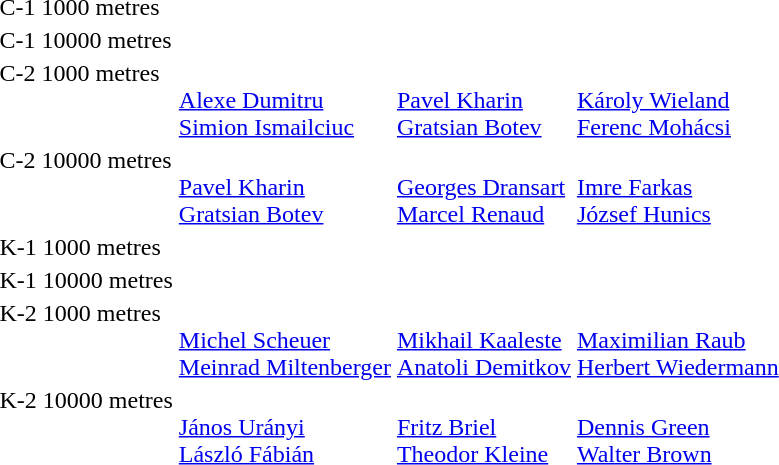<table>
<tr valign="top">
<td>C-1 1000 metres<br></td>
<td></td>
<td></td>
<td></td>
</tr>
<tr valign="top">
<td>C-1 10000 metres<br></td>
<td></td>
<td></td>
<td></td>
</tr>
<tr valign="top">
<td>C-2 1000 metres<br></td>
<td><br><a href='#'>Alexe Dumitru</a><br><a href='#'>Simion Ismailciuc</a></td>
<td><br><a href='#'>Pavel Kharin</a><br><a href='#'>Gratsian Botev</a></td>
<td><br><a href='#'>Károly Wieland</a><br><a href='#'>Ferenc Mohácsi</a></td>
</tr>
<tr valign="top">
<td>C-2 10000 metres<br></td>
<td><br><a href='#'>Pavel Kharin</a><br><a href='#'>Gratsian Botev</a></td>
<td><br><a href='#'>Georges Dransart</a><br><a href='#'>Marcel Renaud</a></td>
<td><br><a href='#'>Imre Farkas</a><br><a href='#'>József Hunics</a></td>
</tr>
<tr valign="top">
<td>K-1 1000 metres<br></td>
<td></td>
<td></td>
<td></td>
</tr>
<tr valign="top">
<td>K-1 10000 metres<br></td>
<td></td>
<td></td>
<td></td>
</tr>
<tr valign="top">
<td>K-2 1000 metres<br></td>
<td><br><a href='#'>Michel Scheuer</a><br><a href='#'>Meinrad Miltenberger</a></td>
<td><br><a href='#'>Mikhail Kaaleste</a><br><a href='#'>Anatoli Demitkov</a></td>
<td><br><a href='#'>Maximilian Raub</a><br><a href='#'>Herbert Wiedermann</a></td>
</tr>
<tr valign="top">
<td>K-2 10000 metres<br></td>
<td><br><a href='#'>János Urányi</a><br><a href='#'>László Fábián</a></td>
<td><br><a href='#'>Fritz Briel</a><br><a href='#'>Theodor Kleine</a></td>
<td><br><a href='#'>Dennis Green</a><br><a href='#'>Walter Brown</a></td>
</tr>
</table>
